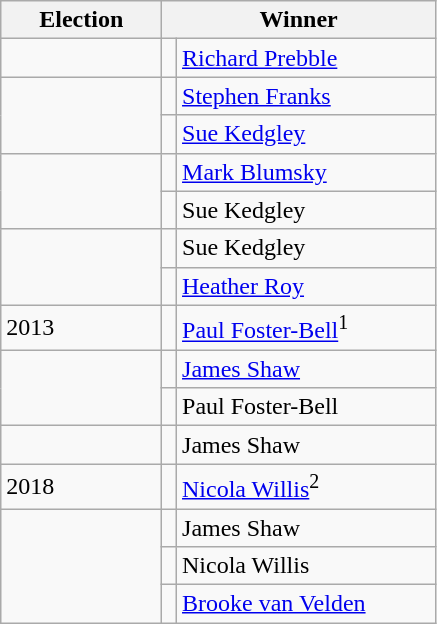<table class=wikitable>
<tr>
<th width=100>Election</th>
<th width=175 colspan=2>Winner</th>
</tr>
<tr>
<td></td>
<td></td>
<td><a href='#'>Richard Prebble</a></td>
</tr>
<tr>
<td rowspan=2></td>
<td></td>
<td><a href='#'>Stephen Franks</a></td>
</tr>
<tr>
<td></td>
<td><a href='#'>Sue Kedgley</a></td>
</tr>
<tr>
<td rowspan=2></td>
<td></td>
<td><a href='#'>Mark Blumsky</a></td>
</tr>
<tr>
<td></td>
<td>Sue Kedgley</td>
</tr>
<tr>
<td rowspan=2></td>
<td></td>
<td>Sue Kedgley</td>
</tr>
<tr>
<td></td>
<td><a href='#'>Heather Roy</a></td>
</tr>
<tr>
<td>2013</td>
<td></td>
<td><a href='#'>Paul Foster-Bell</a><sup>1</sup></td>
</tr>
<tr>
<td rowspan=2></td>
<td></td>
<td><a href='#'>James Shaw</a></td>
</tr>
<tr>
<td></td>
<td>Paul Foster-Bell</td>
</tr>
<tr>
<td></td>
<td></td>
<td>James Shaw</td>
</tr>
<tr>
<td>2018</td>
<td></td>
<td><a href='#'>Nicola Willis</a><sup>2</sup></td>
</tr>
<tr>
<td rowspan=3></td>
<td></td>
<td>James Shaw</td>
</tr>
<tr>
<td></td>
<td>Nicola Willis</td>
</tr>
<tr>
<td></td>
<td><a href='#'>Brooke van Velden</a></td>
</tr>
</table>
